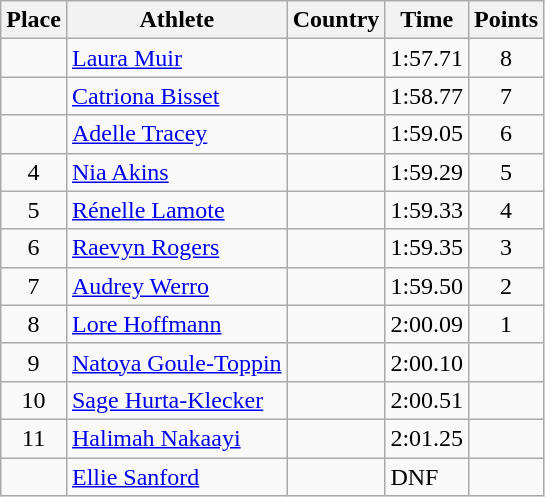<table class="wikitable">
<tr>
<th>Place</th>
<th>Athlete</th>
<th>Country</th>
<th>Time</th>
<th>Points</th>
</tr>
<tr>
<td align=center></td>
<td><a href='#'>Laura Muir</a></td>
<td></td>
<td>1:57.71</td>
<td align=center>8</td>
</tr>
<tr>
<td align=center></td>
<td><a href='#'>Catriona Bisset</a></td>
<td></td>
<td>1:58.77</td>
<td align=center>7</td>
</tr>
<tr>
<td align=center></td>
<td><a href='#'>Adelle Tracey</a></td>
<td></td>
<td>1:59.05</td>
<td align=center>6</td>
</tr>
<tr>
<td align=center>4</td>
<td><a href='#'>Nia Akins</a></td>
<td></td>
<td>1:59.29</td>
<td align=center>5</td>
</tr>
<tr>
<td align=center>5</td>
<td><a href='#'>Rénelle Lamote</a></td>
<td></td>
<td>1:59.33</td>
<td align=center>4</td>
</tr>
<tr>
<td align=center>6</td>
<td><a href='#'>Raevyn Rogers</a></td>
<td></td>
<td>1:59.35</td>
<td align=center>3</td>
</tr>
<tr>
<td align=center>7</td>
<td><a href='#'>Audrey Werro</a></td>
<td></td>
<td>1:59.50</td>
<td align=center>2</td>
</tr>
<tr>
<td align=center>8</td>
<td><a href='#'>Lore Hoffmann</a></td>
<td></td>
<td>2:00.09</td>
<td align=center>1</td>
</tr>
<tr>
<td align=center>9</td>
<td><a href='#'>Natoya Goule-Toppin</a></td>
<td></td>
<td>2:00.10</td>
<td align=center></td>
</tr>
<tr>
<td align=center>10</td>
<td><a href='#'>Sage Hurta-Klecker</a></td>
<td></td>
<td>2:00.51</td>
<td align=center></td>
</tr>
<tr>
<td align=center>11</td>
<td><a href='#'>Halimah Nakaayi</a></td>
<td></td>
<td>2:01.25</td>
<td align=center></td>
</tr>
<tr>
<td align=center></td>
<td><a href='#'>Ellie Sanford</a></td>
<td></td>
<td>DNF</td>
<td align=center></td>
</tr>
</table>
